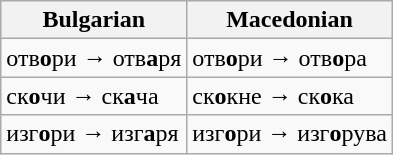<table class="wikitable">
<tr>
<th>Bulgarian</th>
<th>Macedonian</th>
</tr>
<tr>
<td>отв<strong>о</strong>ри → отв<strong>а</strong>ря</td>
<td>отв<strong>о</strong>ри → отв<strong>о</strong>ра</td>
</tr>
<tr>
<td>ск<strong>о</strong>чи → ск<strong>а</strong>ча</td>
<td>ск<strong>о</strong>кне → ск<strong>о</strong>ка</td>
</tr>
<tr>
<td>изг<strong>о</strong>ри → изг<strong>а</strong>ря</td>
<td>изг<strong>о</strong>ри → изг<strong>о</strong>рува</td>
</tr>
</table>
